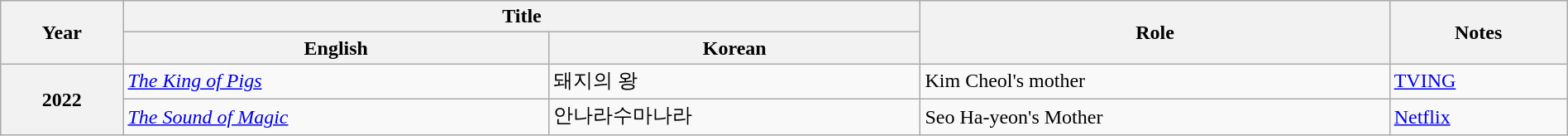<table class="wikitable sortable plainrowheaders" style="text-align:left; font-size:100%; padding:0 auto; width:100%; margin:auto">
<tr>
<th scope="col" rowspan="2">Year</th>
<th scope="col" colspan="2">Title</th>
<th scope="col" rowspan="2">Role</th>
<th scope="col" rowspan="2">Notes</th>
</tr>
<tr>
<th>English</th>
<th>Korean</th>
</tr>
<tr>
<th scope="row" rowspan="2">2022</th>
<td><em><a href='#'>The King of Pigs</a></em></td>
<td>돼지의 왕</td>
<td>Kim Cheol's mother</td>
<td><a href='#'>TVING</a></td>
</tr>
<tr>
<td><em><a href='#'>The Sound of Magic</a></em></td>
<td>안나라수마나라</td>
<td>Seo Ha-yeon's Mother</td>
<td><a href='#'>Netflix</a></td>
</tr>
</table>
